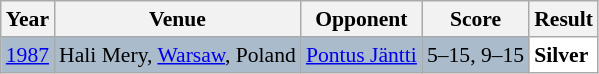<table class="sortable wikitable" style="font-size: 90%;">
<tr>
<th>Year</th>
<th>Venue</th>
<th>Opponent</th>
<th>Score</th>
<th>Result</th>
</tr>
<tr style="background:#AABBCC">
<td align="center"><a href='#'>1987</a></td>
<td align="left">Hali Mery, <a href='#'>Warsaw</a>, Poland</td>
<td align="left"> <a href='#'>Pontus Jäntti</a></td>
<td align="left">5–15, 9–15</td>
<td style="text-align:left; background:white"> <strong>Silver</strong></td>
</tr>
</table>
